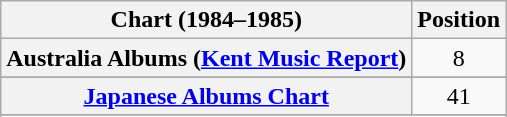<table class="wikitable sortable plainrowheaders" style="text-align:center">
<tr>
<th>Chart (1984–1985)</th>
<th>Position</th>
</tr>
<tr>
<th scope=row>Australia Albums (<a href='#'>Kent Music Report</a>)</th>
<td>8</td>
</tr>
<tr>
</tr>
<tr>
</tr>
<tr>
<th scope=row><a href='#'>Japanese Albums Chart</a></th>
<td>41</td>
</tr>
<tr>
</tr>
<tr>
</tr>
<tr>
</tr>
<tr>
</tr>
<tr>
</tr>
</table>
